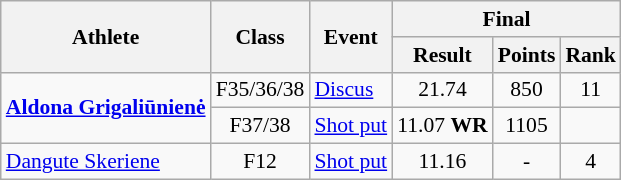<table class=wikitable style="font-size:90%">
<tr>
<th rowspan="2">Athlete</th>
<th rowspan="2">Class</th>
<th rowspan="2">Event</th>
<th colspan="3">Final</th>
</tr>
<tr>
<th>Result</th>
<th>Points</th>
<th>Rank</th>
</tr>
<tr>
<td rowspan="2"><strong><a href='#'>Aldona Grigaliūnienė</a></strong></td>
<td style="text-align:center;">F35/36/38</td>
<td><a href='#'>Discus</a></td>
<td style="text-align:center;">21.74</td>
<td style="text-align:center;">850</td>
<td style="text-align:center;">11</td>
</tr>
<tr>
<td style="text-align:center;">F37/38</td>
<td><a href='#'>Shot put</a></td>
<td style="text-align:center;">11.07 <strong>WR</strong></td>
<td style="text-align:center;">1105</td>
<td style="text-align:center;"></td>
</tr>
<tr>
<td><a href='#'>Dangute Skeriene</a></td>
<td style="text-align:center;">F12</td>
<td><a href='#'>Shot put</a></td>
<td style="text-align:center;">11.16</td>
<td style="text-align:center;">-</td>
<td style="text-align:center;">4</td>
</tr>
</table>
